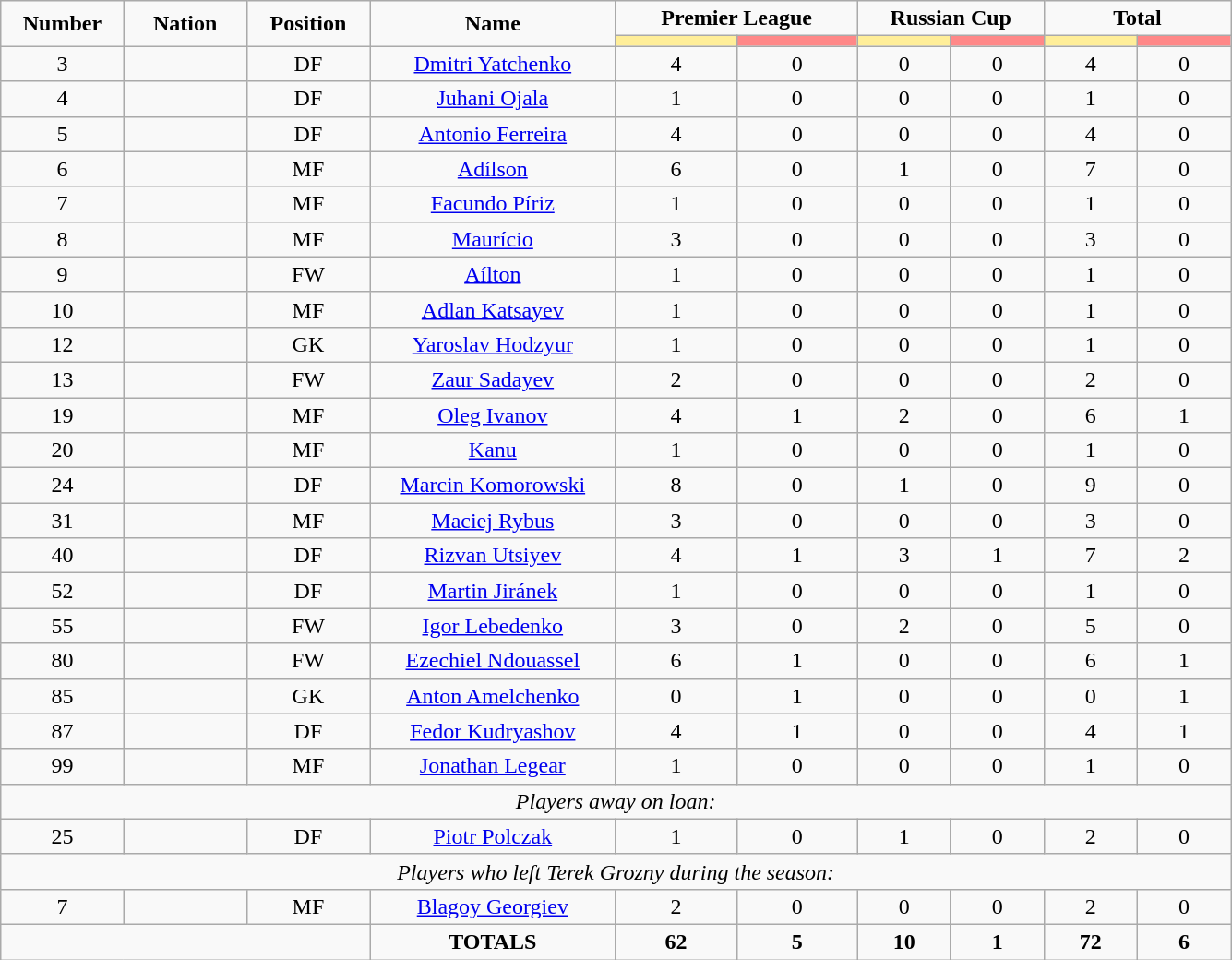<table class="wikitable" style="font-size: 100%; text-align: center;">
<tr>
<td rowspan="2" width="10%" align="center"><strong>Number</strong></td>
<td rowspan="2" width="10%" align="center"><strong>Nation</strong></td>
<td rowspan="2" width="10%" align="center"><strong>Position</strong></td>
<td rowspan="2" width="20%" align="center"><strong>Name</strong></td>
<td colspan="2" align="center"><strong>Premier League</strong></td>
<td colspan="2" align="center"><strong>Russian Cup</strong></td>
<td colspan="2" align="center"><strong>Total</strong></td>
</tr>
<tr>
<th width=80 style="background: #FFEE99"></th>
<th width=80 style="background: #FF8888"></th>
<th width=60 style="background: #FFEE99"></th>
<th width=60 style="background: #FF8888"></th>
<th width=60 style="background: #FFEE99"></th>
<th width=60 style="background: #FF8888"></th>
</tr>
<tr>
<td>3</td>
<td></td>
<td>DF</td>
<td><a href='#'>Dmitri Yatchenko</a></td>
<td>4</td>
<td>0</td>
<td>0</td>
<td>0</td>
<td>4</td>
<td>0</td>
</tr>
<tr>
<td>4</td>
<td></td>
<td>DF</td>
<td><a href='#'>Juhani Ojala</a></td>
<td>1</td>
<td>0</td>
<td>0</td>
<td>0</td>
<td>1</td>
<td>0</td>
</tr>
<tr>
<td>5</td>
<td></td>
<td>DF</td>
<td><a href='#'>Antonio Ferreira</a></td>
<td>4</td>
<td>0</td>
<td>0</td>
<td>0</td>
<td>4</td>
<td>0</td>
</tr>
<tr>
<td>6</td>
<td></td>
<td>MF</td>
<td><a href='#'>Adílson</a></td>
<td>6</td>
<td>0</td>
<td>1</td>
<td>0</td>
<td>7</td>
<td>0</td>
</tr>
<tr>
<td>7</td>
<td></td>
<td>MF</td>
<td><a href='#'>Facundo Píriz</a></td>
<td>1</td>
<td>0</td>
<td>0</td>
<td>0</td>
<td>1</td>
<td>0</td>
</tr>
<tr>
<td>8</td>
<td></td>
<td>MF</td>
<td><a href='#'>Maurício</a></td>
<td>3</td>
<td>0</td>
<td>0</td>
<td>0</td>
<td>3</td>
<td>0</td>
</tr>
<tr>
<td>9</td>
<td></td>
<td>FW</td>
<td><a href='#'>Aílton</a></td>
<td>1</td>
<td>0</td>
<td>0</td>
<td>0</td>
<td>1</td>
<td>0</td>
</tr>
<tr>
<td>10</td>
<td></td>
<td>MF</td>
<td><a href='#'>Adlan Katsayev</a></td>
<td>1</td>
<td>0</td>
<td>0</td>
<td>0</td>
<td>1</td>
<td>0</td>
</tr>
<tr>
<td>12</td>
<td></td>
<td>GK</td>
<td><a href='#'>Yaroslav Hodzyur</a></td>
<td>1</td>
<td>0</td>
<td>0</td>
<td>0</td>
<td>1</td>
<td>0</td>
</tr>
<tr>
<td>13</td>
<td></td>
<td>FW</td>
<td><a href='#'>Zaur Sadayev</a></td>
<td>2</td>
<td>0</td>
<td>0</td>
<td>0</td>
<td>2</td>
<td>0</td>
</tr>
<tr>
<td>19</td>
<td></td>
<td>MF</td>
<td><a href='#'>Oleg Ivanov</a></td>
<td>4</td>
<td>1</td>
<td>2</td>
<td>0</td>
<td>6</td>
<td>1</td>
</tr>
<tr>
<td>20</td>
<td></td>
<td>MF</td>
<td><a href='#'>Kanu</a></td>
<td>1</td>
<td>0</td>
<td>0</td>
<td>0</td>
<td>1</td>
<td>0</td>
</tr>
<tr>
<td>24</td>
<td></td>
<td>DF</td>
<td><a href='#'>Marcin Komorowski</a></td>
<td>8</td>
<td>0</td>
<td>1</td>
<td>0</td>
<td>9</td>
<td>0</td>
</tr>
<tr>
<td>31</td>
<td></td>
<td>MF</td>
<td><a href='#'>Maciej Rybus</a></td>
<td>3</td>
<td>0</td>
<td>0</td>
<td>0</td>
<td>3</td>
<td>0</td>
</tr>
<tr>
<td>40</td>
<td></td>
<td>DF</td>
<td><a href='#'>Rizvan Utsiyev</a></td>
<td>4</td>
<td>1</td>
<td>3</td>
<td>1</td>
<td>7</td>
<td>2</td>
</tr>
<tr>
<td>52</td>
<td></td>
<td>DF</td>
<td><a href='#'>Martin Jiránek</a></td>
<td>1</td>
<td>0</td>
<td>0</td>
<td>0</td>
<td>1</td>
<td>0</td>
</tr>
<tr>
<td>55</td>
<td></td>
<td>FW</td>
<td><a href='#'>Igor Lebedenko</a></td>
<td>3</td>
<td>0</td>
<td>2</td>
<td>0</td>
<td>5</td>
<td>0</td>
</tr>
<tr>
<td>80</td>
<td></td>
<td>FW</td>
<td><a href='#'>Ezechiel Ndouassel</a></td>
<td>6</td>
<td>1</td>
<td>0</td>
<td>0</td>
<td>6</td>
<td>1</td>
</tr>
<tr>
<td>85</td>
<td></td>
<td>GK</td>
<td><a href='#'>Anton Amelchenko</a></td>
<td>0</td>
<td>1</td>
<td>0</td>
<td>0</td>
<td>0</td>
<td>1</td>
</tr>
<tr>
<td>87</td>
<td></td>
<td>DF</td>
<td><a href='#'>Fedor Kudryashov</a></td>
<td>4</td>
<td>1</td>
<td>0</td>
<td>0</td>
<td>4</td>
<td>1</td>
</tr>
<tr>
<td>99</td>
<td></td>
<td>MF</td>
<td><a href='#'>Jonathan Legear</a></td>
<td>1</td>
<td>0</td>
<td>0</td>
<td>0</td>
<td>1</td>
<td>0</td>
</tr>
<tr>
<td colspan="14"><em>Players away on loan:</em></td>
</tr>
<tr>
<td>25</td>
<td></td>
<td>DF</td>
<td><a href='#'>Piotr Polczak</a></td>
<td>1</td>
<td>0</td>
<td>1</td>
<td>0</td>
<td>2</td>
<td>0</td>
</tr>
<tr>
<td colspan="14"><em>Players who left Terek Grozny during the season:</em></td>
</tr>
<tr>
<td>7</td>
<td></td>
<td>MF</td>
<td><a href='#'>Blagoy Georgiev</a></td>
<td>2</td>
<td>0</td>
<td>0</td>
<td>0</td>
<td>2</td>
<td>0</td>
</tr>
<tr>
<td colspan="3"></td>
<td><strong>TOTALS</strong></td>
<td><strong>62</strong></td>
<td><strong>5</strong></td>
<td><strong>10</strong></td>
<td><strong>1</strong></td>
<td><strong>72</strong></td>
<td><strong>6</strong></td>
</tr>
</table>
